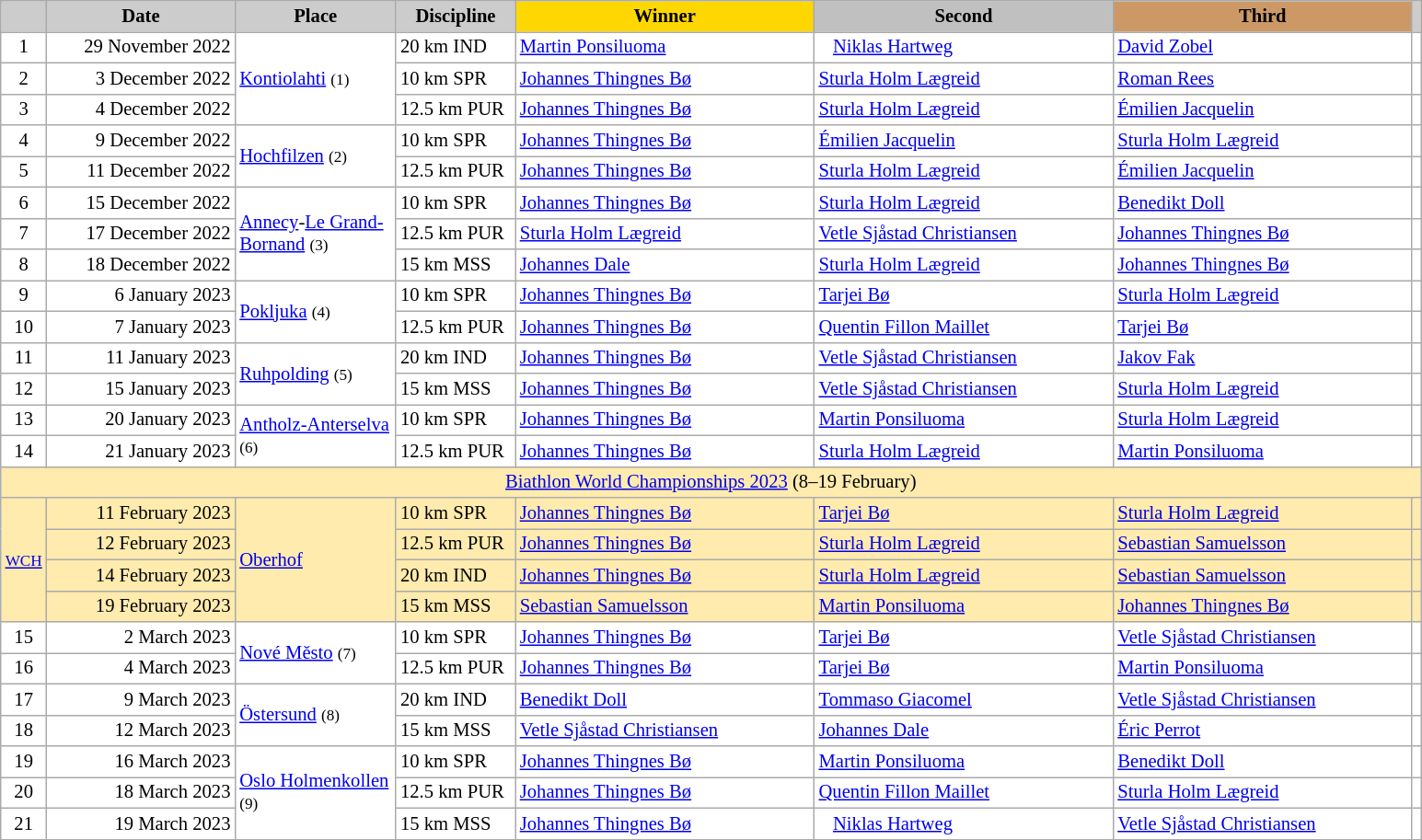<table class="wikitable plainrowheaders" style="background:#fff; font-size:86%; line-height:16px; border:grey solid 1px; border-collapse:collapse;">
<tr>
<th scope="col" style="background:#ccc; width=5 px;"></th>
<th scope="col" style="background:#ccc; width:130px;">Date</th>
<th scope="col" style="background:#ccc; width:110px;">Place <br> </th>
<th scope="col" style="background:#ccc; width:80px;">Discipline</th>
<th scope="col" style="background:gold; width:210px;">Winner</th>
<th scope="col" style="background:silver; width:210px;">Second</th>
<th scope="col" style="background:#c96; width:210px;">Third</th>
<th scope="col" style="background:#ccc; width=10 px;"></th>
</tr>
<tr>
<td align="center">1</td>
<td align="right">29 November 2022</td>
<td rowspan=3> <a href='#'>Kontiolahti</a> <small>(1)</small></td>
<td>20 km IND</td>
<td> <a href='#'>Martin Ponsiluoma</a></td>
<td>   <a href='#'>Niklas Hartweg</a></td>
<td> <a href='#'>David Zobel</a></td>
<td></td>
</tr>
<tr>
<td align="center">2</td>
<td align="right">3 December 2022</td>
<td>10 km SPR</td>
<td> <a href='#'>Johannes Thingnes Bø</a></td>
<td> <a href='#'>Sturla Holm Lægreid</a></td>
<td> <a href='#'>Roman Rees</a></td>
<td></td>
</tr>
<tr>
<td align="center">3</td>
<td align="right">4 December 2022</td>
<td>12.5 km PUR</td>
<td> <a href='#'>Johannes Thingnes Bø</a></td>
<td> <a href='#'>Sturla Holm Lægreid</a></td>
<td> <a href='#'>Émilien Jacquelin</a></td>
<td></td>
</tr>
<tr>
<td align="center">4</td>
<td align="right">9 December 2022</td>
<td rowspan=2> <a href='#'>Hochfilzen</a> <small>(2)</small></td>
<td>10 km SPR</td>
<td> <a href='#'>Johannes Thingnes Bø</a></td>
<td> <a href='#'>Émilien Jacquelin</a></td>
<td> <a href='#'>Sturla Holm Lægreid</a></td>
<td></td>
</tr>
<tr>
<td align="center">5</td>
<td align="right">11 December 2022</td>
<td>12.5 km PUR</td>
<td> <a href='#'>Johannes Thingnes Bø</a></td>
<td> <a href='#'>Sturla Holm Lægreid</a></td>
<td> <a href='#'>Émilien Jacquelin</a></td>
<td></td>
</tr>
<tr>
<td align="center">6</td>
<td align="right">15 December 2022</td>
<td rowspan=3> <a href='#'>Annecy</a>-<a href='#'>Le Grand-Bornand</a> <small>(3)</small></td>
<td>10 km SPR</td>
<td> <a href='#'>Johannes Thingnes Bø</a></td>
<td> <a href='#'>Sturla Holm Lægreid</a></td>
<td> <a href='#'>Benedikt Doll</a></td>
<td></td>
</tr>
<tr>
<td align="center">7</td>
<td align="right">17 December 2022</td>
<td>12.5 km PUR</td>
<td> <a href='#'>Sturla Holm Lægreid</a></td>
<td> <a href='#'>Vetle Sjåstad Christiansen</a></td>
<td> <a href='#'>Johannes Thingnes Bø</a></td>
<td></td>
</tr>
<tr>
<td align="center">8</td>
<td align="right">18 December 2022</td>
<td>15 km MSS</td>
<td> <a href='#'>Johannes Dale</a></td>
<td> <a href='#'>Sturla Holm Lægreid</a></td>
<td> <a href='#'>Johannes Thingnes Bø</a></td>
<td></td>
</tr>
<tr>
<td align="center">9</td>
<td align="right">6 January 2023</td>
<td rowspan=2> <a href='#'>Pokljuka</a> <small>(4)</small></td>
<td>10 km SPR</td>
<td> <a href='#'>Johannes Thingnes Bø</a></td>
<td> <a href='#'>Tarjei Bø</a></td>
<td> <a href='#'>Sturla Holm Lægreid</a></td>
<td></td>
</tr>
<tr>
<td align="center">10</td>
<td align="right">7 January 2023</td>
<td>12.5 km PUR</td>
<td> <a href='#'>Johannes Thingnes Bø</a></td>
<td> <a href='#'>Quentin Fillon Maillet</a></td>
<td> <a href='#'>Tarjei Bø</a></td>
<td></td>
</tr>
<tr>
<td align="center">11</td>
<td align="right">11 January 2023</td>
<td rowspan=2> <a href='#'>Ruhpolding</a> <small>(5)</small></td>
<td>20 km IND</td>
<td> <a href='#'>Johannes Thingnes Bø</a></td>
<td> <a href='#'>Vetle Sjåstad Christiansen</a></td>
<td> <a href='#'>Jakov Fak</a></td>
<td></td>
</tr>
<tr>
<td align="center">12</td>
<td align="right">15 January 2023</td>
<td>15 km MSS</td>
<td> <a href='#'>Johannes Thingnes Bø</a></td>
<td> <a href='#'>Vetle Sjåstad Christiansen</a></td>
<td> <a href='#'>Sturla Holm Lægreid</a></td>
<td></td>
</tr>
<tr>
<td align="center">13</td>
<td align="right">20 January 2023</td>
<td rowspan=2> <a href='#'>Antholz-Anterselva</a> <small>(6)</small></td>
<td>10 km SPR</td>
<td> <a href='#'>Johannes Thingnes Bø</a></td>
<td> <a href='#'>Martin Ponsiluoma</a></td>
<td> <a href='#'>Sturla Holm Lægreid</a></td>
<td></td>
</tr>
<tr>
<td align="center">14</td>
<td align="right">21 January 2023</td>
<td>12.5 km PUR</td>
<td> <a href='#'>Johannes Thingnes Bø</a></td>
<td> <a href='#'>Sturla Holm Lægreid</a></td>
<td> <a href='#'>Martin Ponsiluoma</a></td>
<td></td>
</tr>
<tr style="background:#FFEBAD">
<td align=center colspan=8><a href='#'>Biathlon World Championships 2023</a> (8–19 February)</td>
</tr>
<tr style="background:#FFEBAD">
<td align="center" rowspan=4><small><a href='#'>WCH</a></small></td>
<td align="right">11 February 2023</td>
<td rowspan=4> <a href='#'>Oberhof</a></td>
<td>10 km SPR</td>
<td> <a href='#'>Johannes Thingnes Bø</a></td>
<td> <a href='#'>Tarjei Bø</a></td>
<td> <a href='#'>Sturla Holm Lægreid</a></td>
<td></td>
</tr>
<tr style="background:#FFEBAD">
<td align="right">12 February 2023</td>
<td>12.5 km PUR</td>
<td> <a href='#'>Johannes Thingnes Bø</a></td>
<td> <a href='#'>Sturla Holm Lægreid</a></td>
<td> <a href='#'>Sebastian Samuelsson</a></td>
<td></td>
</tr>
<tr style="background:#FFEBAD">
<td align="right">14 February 2023</td>
<td>20 km IND</td>
<td> <a href='#'>Johannes Thingnes Bø</a></td>
<td> <a href='#'>Sturla Holm Lægreid</a></td>
<td> <a href='#'>Sebastian Samuelsson</a></td>
<td></td>
</tr>
<tr style="background:#FFEBAD">
<td align="right">19 February 2023</td>
<td>15 km MSS</td>
<td> <a href='#'>Sebastian Samuelsson</a></td>
<td> <a href='#'>Martin Ponsiluoma</a></td>
<td> <a href='#'>Johannes Thingnes Bø</a></td>
<td></td>
</tr>
<tr>
<td align="center">15</td>
<td align="right">2 March 2023</td>
<td rowspan=2> <a href='#'>Nové Město</a> <small>(7)</small></td>
<td>10 km SPR</td>
<td> <a href='#'>Johannes Thingnes Bø</a></td>
<td> <a href='#'>Tarjei Bø</a></td>
<td> <a href='#'>Vetle Sjåstad Christiansen</a></td>
<td></td>
</tr>
<tr>
<td align="center">16</td>
<td align="right">4 March 2023</td>
<td>12.5 km PUR</td>
<td> <a href='#'>Johannes Thingnes Bø</a></td>
<td> <a href='#'>Tarjei Bø</a></td>
<td> <a href='#'>Martin Ponsiluoma</a></td>
<td></td>
</tr>
<tr>
<td align="center">17</td>
<td align="right">9 March 2023</td>
<td rowspan=2> <a href='#'>Östersund</a> <small>(8)</small></td>
<td>20 km IND</td>
<td> <a href='#'>Benedikt Doll</a></td>
<td> <a href='#'>Tommaso Giacomel</a></td>
<td> <a href='#'>Vetle Sjåstad Christiansen</a></td>
<td></td>
</tr>
<tr>
<td align="center">18</td>
<td align="right">12 March 2023</td>
<td>15 km MSS</td>
<td> <a href='#'>Vetle Sjåstad Christiansen</a></td>
<td> <a href='#'>Johannes Dale</a></td>
<td> <a href='#'>Éric Perrot</a></td>
<td></td>
</tr>
<tr>
<td align="center">19</td>
<td align="right">16 March 2023</td>
<td rowspan=3> <a href='#'>Oslo Holmenkollen</a> <small>(9)</small></td>
<td>10 km SPR</td>
<td> <a href='#'>Johannes Thingnes Bø</a></td>
<td> <a href='#'>Martin Ponsiluoma</a></td>
<td> <a href='#'>Benedikt Doll</a></td>
<td></td>
</tr>
<tr>
<td align="center">20</td>
<td align="right">18 March 2023</td>
<td>12.5 km PUR</td>
<td> <a href='#'>Johannes Thingnes Bø</a></td>
<td> <a href='#'>Quentin Fillon Maillet</a></td>
<td> <a href='#'>Sturla Holm Lægreid</a></td>
<td></td>
</tr>
<tr>
<td align="center">21</td>
<td align="right">19 March 2023</td>
<td>15 km MSS</td>
<td> <a href='#'>Johannes Thingnes Bø</a></td>
<td>   <a href='#'>Niklas Hartweg</a></td>
<td> <a href='#'>Vetle Sjåstad Christiansen</a></td>
<td></td>
</tr>
</table>
